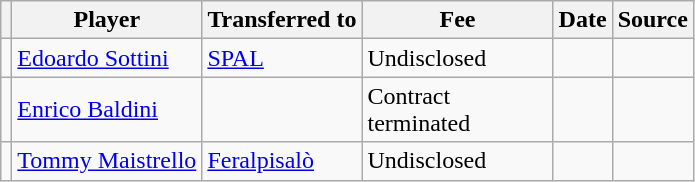<table class="wikitable plainrowheaders sortable">
<tr>
<th></th>
<th scope="col">Player</th>
<th>Transferred to</th>
<th style="width: 120px;">Fee</th>
<th scope="col">Date</th>
<th scope="col">Source</th>
</tr>
<tr>
<td align="center"></td>
<td> <a href='#'>Edoardo Sottini</a></td>
<td> <a href='#'>SPAL</a></td>
<td>Undisclosed</td>
<td></td>
<td></td>
</tr>
<tr>
<td align="center"></td>
<td> <a href='#'>Enrico Baldini</a></td>
<td></td>
<td>Contract terminated</td>
<td></td>
<td></td>
</tr>
<tr>
<td align="center"></td>
<td> <a href='#'>Tommy Maistrello</a></td>
<td> <a href='#'>Feralpisalò</a></td>
<td>Undisclosed</td>
<td></td>
<td></td>
</tr>
</table>
